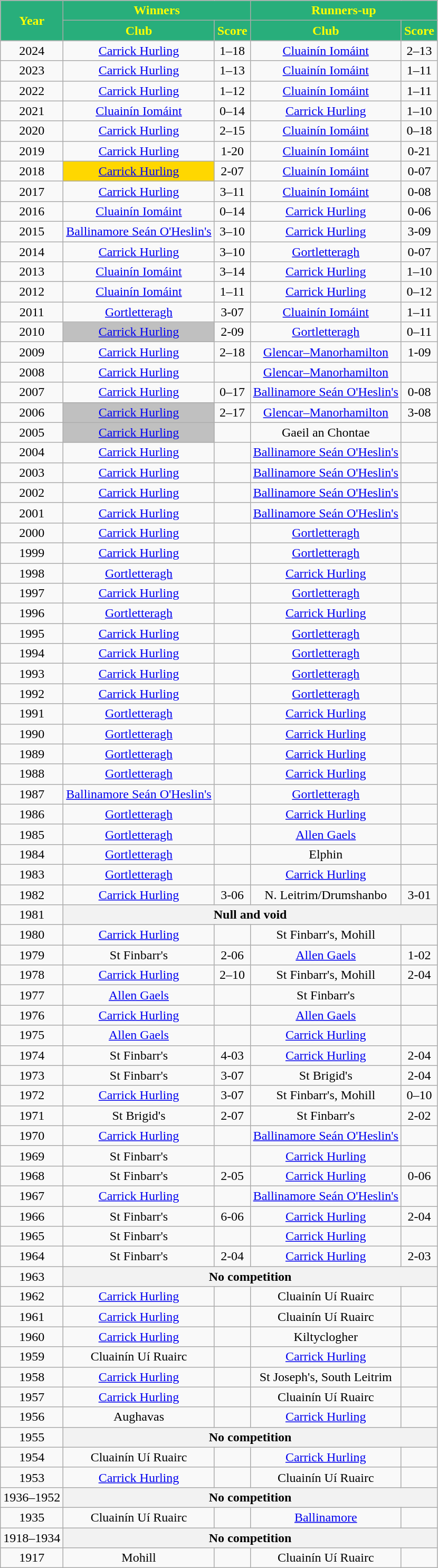<table class="wikitable sortable" style="text-align:center;">
<tr>
<th rowspan="2" style="background:#28AE7B;color:yellow">Year</th>
<th colspan="2" style="background:#28AE7B;color:yellow">Winners</th>
<th colspan="2" style="background:#28AE7B;color:yellow">Runners-up</th>
</tr>
<tr>
<th style="background:#28AE7B;color:yellow">Club</th>
<th style="background:#28AE7B;color:yellow">Score</th>
<th style="background:#28AE7B;color:yellow">Club</th>
<th style="background:#28AE7B;color:yellow">Score</th>
</tr>
<tr>
<td>2024</td>
<td><a href='#'>Carrick Hurling</a></td>
<td>1–18</td>
<td><a href='#'>Cluainín Iomáint</a></td>
<td>2–13</td>
</tr>
<tr>
<td>2023</td>
<td><a href='#'>Carrick Hurling</a></td>
<td>1–13</td>
<td><a href='#'>Cluainín Iomáint</a></td>
<td>1–11</td>
</tr>
<tr>
<td>2022</td>
<td><a href='#'>Carrick Hurling</a></td>
<td>1–12</td>
<td><a href='#'>Cluainín Iomáint</a></td>
<td>1–11</td>
</tr>
<tr>
<td>2021</td>
<td><a href='#'>Cluainín Iomáint</a></td>
<td>0–14</td>
<td><a href='#'>Carrick Hurling</a></td>
<td>1–10</td>
</tr>
<tr>
<td>2020</td>
<td><a href='#'>Carrick Hurling</a></td>
<td>2–15</td>
<td><a href='#'>Cluainín Iomáint</a></td>
<td>0–18</td>
</tr>
<tr>
<td>2019</td>
<td><a href='#'>Carrick Hurling</a></td>
<td>1-20</td>
<td><a href='#'>Cluainín Iomáint</a></td>
<td>0-21</td>
</tr>
<tr>
<td>2018</td>
<td bgcolor="gold"><a href='#'>Carrick Hurling</a></td>
<td>2-07</td>
<td><a href='#'>Cluainín Iomáint</a></td>
<td>0-07</td>
</tr>
<tr>
<td>2017</td>
<td><a href='#'>Carrick Hurling</a></td>
<td>3–11</td>
<td><a href='#'>Cluainín Iomáint</a></td>
<td>0-08</td>
</tr>
<tr>
<td>2016</td>
<td><a href='#'>Cluainín Iomáint</a></td>
<td>0–14</td>
<td><a href='#'>Carrick Hurling</a></td>
<td>0-06</td>
</tr>
<tr>
<td>2015</td>
<td><a href='#'>Ballinamore Seán O'Heslin's</a></td>
<td>3–10</td>
<td><a href='#'>Carrick Hurling</a></td>
<td>3-09</td>
</tr>
<tr>
<td>2014</td>
<td><a href='#'>Carrick Hurling</a></td>
<td>3–10</td>
<td><a href='#'>Gortletteragh</a></td>
<td>0-07</td>
</tr>
<tr>
<td>2013</td>
<td><a href='#'>Cluainín Iomáint</a></td>
<td>3–14</td>
<td><a href='#'>Carrick Hurling</a></td>
<td>1–10</td>
</tr>
<tr>
<td>2012</td>
<td><a href='#'>Cluainín Iomáint</a></td>
<td>1–11</td>
<td><a href='#'>Carrick Hurling</a></td>
<td>0–12</td>
</tr>
<tr>
<td>2011</td>
<td><a href='#'>Gortletteragh</a></td>
<td>3-07</td>
<td><a href='#'>Cluainín Iomáint</a></td>
<td>1–11</td>
</tr>
<tr>
<td>2010</td>
<td bgcolor="silver"><a href='#'>Carrick Hurling</a></td>
<td>2-09</td>
<td><a href='#'>Gortletteragh</a></td>
<td>0–11</td>
</tr>
<tr>
<td>2009</td>
<td><a href='#'>Carrick Hurling</a></td>
<td>2–18</td>
<td><a href='#'>Glencar–Manorhamilton</a></td>
<td>1-09</td>
</tr>
<tr>
<td>2008</td>
<td><a href='#'>Carrick Hurling</a></td>
<td></td>
<td><a href='#'>Glencar–Manorhamilton</a></td>
<td></td>
</tr>
<tr>
<td>2007</td>
<td><a href='#'>Carrick Hurling</a></td>
<td>0–17</td>
<td><a href='#'>Ballinamore Seán O'Heslin's</a></td>
<td>0-08</td>
</tr>
<tr>
<td>2006</td>
<td bgcolor="silver"><a href='#'>Carrick Hurling</a></td>
<td>2–17</td>
<td><a href='#'>Glencar–Manorhamilton</a></td>
<td>3-08</td>
</tr>
<tr>
<td>2005</td>
<td bgcolor="silver"><a href='#'>Carrick Hurling</a></td>
<td></td>
<td>Gaeil an Chontae</td>
<td></td>
</tr>
<tr>
<td>2004</td>
<td><a href='#'>Carrick Hurling</a></td>
<td></td>
<td><a href='#'>Ballinamore Seán O'Heslin's</a></td>
<td></td>
</tr>
<tr>
<td>2003</td>
<td><a href='#'>Carrick Hurling</a></td>
<td></td>
<td><a href='#'>Ballinamore Seán O'Heslin's</a></td>
<td></td>
</tr>
<tr>
<td>2002</td>
<td><a href='#'>Carrick Hurling</a></td>
<td></td>
<td><a href='#'>Ballinamore Seán O'Heslin's</a></td>
<td></td>
</tr>
<tr>
<td>2001</td>
<td><a href='#'>Carrick Hurling</a></td>
<td></td>
<td><a href='#'>Ballinamore Seán O'Heslin's</a></td>
<td></td>
</tr>
<tr>
<td>2000</td>
<td><a href='#'>Carrick Hurling</a></td>
<td></td>
<td><a href='#'>Gortletteragh</a></td>
<td></td>
</tr>
<tr>
<td>1999</td>
<td><a href='#'>Carrick Hurling</a></td>
<td></td>
<td><a href='#'>Gortletteragh</a></td>
<td></td>
</tr>
<tr>
<td>1998</td>
<td><a href='#'>Gortletteragh</a></td>
<td></td>
<td><a href='#'>Carrick Hurling</a></td>
<td></td>
</tr>
<tr>
<td>1997</td>
<td><a href='#'>Carrick Hurling</a></td>
<td></td>
<td><a href='#'>Gortletteragh</a></td>
<td></td>
</tr>
<tr>
<td>1996</td>
<td><a href='#'>Gortletteragh</a></td>
<td></td>
<td><a href='#'>Carrick Hurling</a></td>
<td></td>
</tr>
<tr>
<td>1995</td>
<td><a href='#'>Carrick Hurling</a></td>
<td></td>
<td><a href='#'>Gortletteragh</a></td>
<td></td>
</tr>
<tr>
<td>1994</td>
<td><a href='#'>Carrick Hurling</a></td>
<td></td>
<td><a href='#'>Gortletteragh</a></td>
<td></td>
</tr>
<tr>
<td>1993</td>
<td><a href='#'>Carrick Hurling</a></td>
<td></td>
<td><a href='#'>Gortletteragh</a></td>
<td></td>
</tr>
<tr>
<td>1992</td>
<td><a href='#'>Carrick Hurling</a></td>
<td></td>
<td><a href='#'>Gortletteragh</a></td>
<td></td>
</tr>
<tr>
<td>1991</td>
<td><a href='#'>Gortletteragh</a></td>
<td></td>
<td><a href='#'>Carrick Hurling</a></td>
<td></td>
</tr>
<tr>
<td>1990</td>
<td><a href='#'>Gortletteragh</a></td>
<td></td>
<td><a href='#'>Carrick Hurling</a></td>
<td></td>
</tr>
<tr>
<td>1989</td>
<td><a href='#'>Gortletteragh</a></td>
<td></td>
<td><a href='#'>Carrick Hurling</a></td>
<td></td>
</tr>
<tr>
<td>1988</td>
<td><a href='#'>Gortletteragh</a></td>
<td></td>
<td><a href='#'>Carrick Hurling</a></td>
<td></td>
</tr>
<tr>
<td>1987</td>
<td><a href='#'>Ballinamore Seán O'Heslin's</a></td>
<td></td>
<td><a href='#'>Gortletteragh</a></td>
<td></td>
</tr>
<tr>
<td>1986</td>
<td><a href='#'>Gortletteragh</a></td>
<td></td>
<td><a href='#'>Carrick Hurling</a></td>
<td></td>
</tr>
<tr>
<td>1985</td>
<td><a href='#'>Gortletteragh</a></td>
<td></td>
<td><a href='#'>Allen Gaels</a></td>
<td></td>
</tr>
<tr>
<td>1984</td>
<td><a href='#'>Gortletteragh</a></td>
<td></td>
<td>Elphin</td>
<td></td>
</tr>
<tr>
<td>1983</td>
<td><a href='#'>Gortletteragh</a></td>
<td></td>
<td><a href='#'>Carrick Hurling</a></td>
<td></td>
</tr>
<tr>
<td>1982 </td>
<td><a href='#'>Carrick Hurling</a></td>
<td>3-06</td>
<td>N. Leitrim/Drumshanbo</td>
<td>3-01</td>
</tr>
<tr>
<td>1981</td>
<th colspan="4" align="center">Null and void</th>
</tr>
<tr>
<td>1980</td>
<td><a href='#'>Carrick Hurling</a></td>
<td></td>
<td>St Finbarr's, Mohill</td>
<td></td>
</tr>
<tr>
<td>1979</td>
<td>St Finbarr's</td>
<td>2-06</td>
<td><a href='#'>Allen Gaels</a></td>
<td>1-02</td>
</tr>
<tr>
<td>1978</td>
<td><a href='#'>Carrick Hurling</a></td>
<td>2–10</td>
<td>St Finbarr's, Mohill</td>
<td>2-04</td>
</tr>
<tr>
<td>1977</td>
<td><a href='#'>Allen Gaels</a></td>
<td></td>
<td>St Finbarr's</td>
<td></td>
</tr>
<tr>
<td>1976</td>
<td><a href='#'>Carrick Hurling</a></td>
<td></td>
<td><a href='#'>Allen Gaels</a></td>
<td></td>
</tr>
<tr>
<td>1975</td>
<td><a href='#'>Allen Gaels</a></td>
<td></td>
<td><a href='#'>Carrick Hurling</a></td>
<td></td>
</tr>
<tr>
<td>1974</td>
<td>St Finbarr's</td>
<td>4-03</td>
<td><a href='#'>Carrick Hurling</a></td>
<td>2-04</td>
</tr>
<tr>
<td>1973</td>
<td>St Finbarr's</td>
<td>3-07</td>
<td>St Brigid's</td>
<td>2-04</td>
</tr>
<tr>
<td>1972</td>
<td><a href='#'>Carrick Hurling</a></td>
<td>3-07</td>
<td>St Finbarr's, Mohill</td>
<td>0–10</td>
</tr>
<tr>
<td>1971</td>
<td>St Brigid's</td>
<td>2-07</td>
<td>St Finbarr's</td>
<td>2-02</td>
</tr>
<tr>
<td>1970</td>
<td><a href='#'>Carrick Hurling</a></td>
<td></td>
<td><a href='#'>Ballinamore Seán O'Heslin's</a></td>
<td></td>
</tr>
<tr>
<td>1969</td>
<td>St Finbarr's</td>
<td></td>
<td><a href='#'>Carrick Hurling</a></td>
<td></td>
</tr>
<tr>
<td>1968</td>
<td>St Finbarr's</td>
<td>2-05</td>
<td><a href='#'>Carrick Hurling</a></td>
<td>0-06</td>
</tr>
<tr>
<td>1967</td>
<td><a href='#'>Carrick Hurling</a></td>
<td></td>
<td><a href='#'>Ballinamore Seán O'Heslin's</a></td>
<td></td>
</tr>
<tr>
<td>1966</td>
<td>St Finbarr's</td>
<td>6-06</td>
<td><a href='#'>Carrick Hurling</a></td>
<td>2-04</td>
</tr>
<tr>
<td>1965</td>
<td>St Finbarr's</td>
<td></td>
<td><a href='#'>Carrick Hurling</a></td>
<td></td>
</tr>
<tr>
<td>1964</td>
<td>St Finbarr's</td>
<td>2-04</td>
<td><a href='#'>Carrick Hurling</a></td>
<td>2-03</td>
</tr>
<tr>
<td>1963</td>
<th colspan="4" align="center">No competition</th>
</tr>
<tr>
<td>1962</td>
<td><a href='#'>Carrick Hurling</a></td>
<td></td>
<td>Cluainín Uí Ruairc</td>
<td></td>
</tr>
<tr>
<td>1961</td>
<td><a href='#'>Carrick Hurling</a></td>
<td></td>
<td>Cluainín Uí Ruairc</td>
<td></td>
</tr>
<tr>
<td>1960</td>
<td><a href='#'>Carrick Hurling</a></td>
<td></td>
<td>Kiltyclogher</td>
<td></td>
</tr>
<tr>
<td>1959</td>
<td>Cluainín Uí Ruairc</td>
<td></td>
<td><a href='#'>Carrick Hurling</a></td>
<td></td>
</tr>
<tr>
<td>1958</td>
<td><a href='#'>Carrick Hurling</a></td>
<td></td>
<td>St Joseph's, South Leitrim</td>
<td></td>
</tr>
<tr>
<td>1957</td>
<td><a href='#'>Carrick Hurling</a></td>
<td></td>
<td>Cluainín Uí Ruairc</td>
<td></td>
</tr>
<tr>
<td>1956</td>
<td>Aughavas</td>
<td></td>
<td><a href='#'>Carrick Hurling</a></td>
<td></td>
</tr>
<tr>
<td>1955</td>
<th colspan="4" align="center">No competition</th>
</tr>
<tr>
<td>1954</td>
<td>Cluainín Uí Ruairc</td>
<td></td>
<td><a href='#'>Carrick Hurling</a></td>
<td></td>
</tr>
<tr>
<td>1953</td>
<td><a href='#'>Carrick Hurling</a></td>
<td></td>
<td>Cluainín Uí Ruairc</td>
<td></td>
</tr>
<tr>
<td>1936–1952</td>
<th colspan="4" align="center">No competition</th>
</tr>
<tr>
<td>1935</td>
<td>Cluainín Uí Ruairc</td>
<td></td>
<td><a href='#'>Ballinamore</a></td>
<td></td>
</tr>
<tr>
<td>1918–1934</td>
<th colspan="4" align="center">No competition</th>
</tr>
<tr>
<td>1917</td>
<td>Mohill</td>
<td></td>
<td>Cluainín Uí Ruairc</td>
<td></td>
</tr>
</table>
